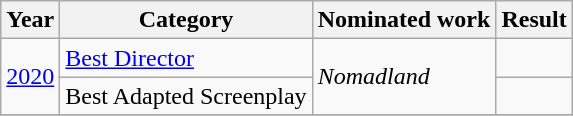<table class="wikitable">
<tr>
<th>Year</th>
<th>Category</th>
<th>Nominated work</th>
<th>Result</th>
</tr>
<tr>
<td rowspan="2"><a href='#'>2020</a></td>
<td><a href='#'>Best Director</a></td>
<td rowspan="2"><em>Nomadland</em></td>
<td></td>
</tr>
<tr>
<td>Best Adapted Screenplay</td>
<td></td>
</tr>
<tr>
</tr>
</table>
